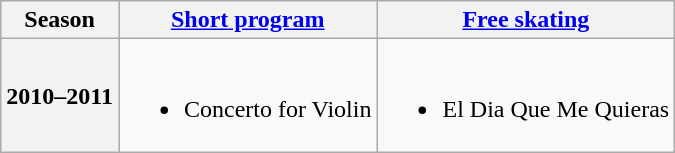<table class=wikitable style=text-align:center>
<tr>
<th>Season</th>
<th><a href='#'>Short program</a></th>
<th><a href='#'>Free skating</a></th>
</tr>
<tr>
<th>2010–2011 <br> </th>
<td><br><ul><li>Concerto for Violin <br></li></ul></td>
<td><br><ul><li>El Dia Que Me Quieras <br></li></ul></td>
</tr>
</table>
